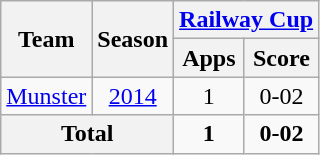<table class="wikitable" style="text-align:center">
<tr>
<th rowspan="2">Team</th>
<th rowspan="2">Season</th>
<th colspan="2"><a href='#'>Railway Cup</a></th>
</tr>
<tr>
<th>Apps</th>
<th>Score</th>
</tr>
<tr>
<td rowspan="1"><a href='#'>Munster</a></td>
<td><a href='#'>2014</a></td>
<td>1</td>
<td>0-02</td>
</tr>
<tr>
<th colspan="2">Total</th>
<td><strong>1</strong></td>
<td><strong>0-02</strong></td>
</tr>
</table>
